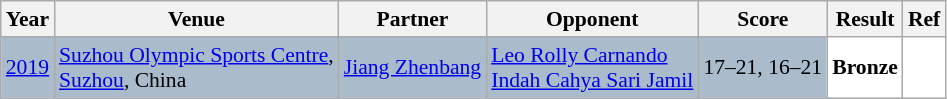<table class="sortable wikitable" style="font-size: 90%;">
<tr>
<th>Year</th>
<th>Venue</th>
<th>Partner</th>
<th>Opponent</th>
<th>Score</th>
<th>Result</th>
<th>Ref</th>
</tr>
<tr style="background:#AABBCC">
<td align="center"><a href='#'>2019</a></td>
<td align="left"><a href='#'>Suzhou Olympic Sports Centre</a>,<br><a href='#'>Suzhou</a>, China</td>
<td align="left"> <a href='#'>Jiang Zhenbang</a></td>
<td align="left"> <a href='#'>Leo Rolly Carnando</a><br> <a href='#'>Indah Cahya Sari Jamil</a></td>
<td align="left">17–21, 16–21</td>
<td style="text-align:left; background:white"> <strong>Bronze</strong></td>
<td style="text-align:center; background:white"></td>
</tr>
</table>
